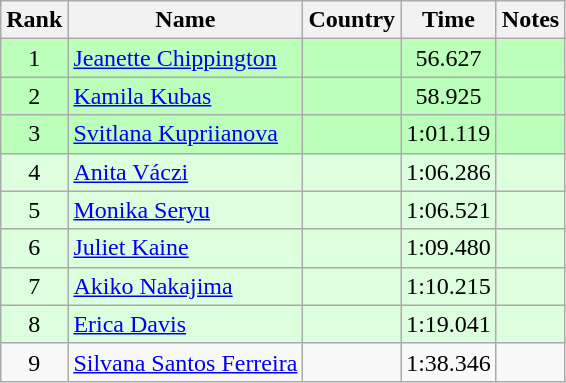<table class="wikitable" style="text-align:center">
<tr>
<th>Rank</th>
<th>Name</th>
<th>Country</th>
<th>Time</th>
<th>Notes</th>
</tr>
<tr bgcolor=bbffbb>
<td>1</td>
<td align="left"><a href='#'>Jeanette Chippington</a></td>
<td align="left"></td>
<td>56.627</td>
<td></td>
</tr>
<tr bgcolor=bbffbb>
<td>2</td>
<td align="left"><a href='#'>Kamila Kubas</a></td>
<td align="left"></td>
<td>58.925</td>
<td></td>
</tr>
<tr bgcolor=bbffbb>
<td>3</td>
<td align="left"><a href='#'>Svitlana Kupriianova</a></td>
<td align="left"></td>
<td>1:01.119</td>
<td></td>
</tr>
<tr bgcolor=ddffdd>
<td>4</td>
<td align="left"><a href='#'>Anita Váczi</a></td>
<td align="left"></td>
<td>1:06.286</td>
<td></td>
</tr>
<tr bgcolor=ddffdd>
<td>5</td>
<td align="left"><a href='#'>Monika Seryu</a></td>
<td align="left"></td>
<td>1:06.521</td>
<td></td>
</tr>
<tr bgcolor=ddffdd>
<td>6</td>
<td align="left"><a href='#'>Juliet Kaine</a></td>
<td align="left"></td>
<td>1:09.480</td>
<td></td>
</tr>
<tr bgcolor=ddffdd>
<td>7</td>
<td align="left"><a href='#'>Akiko Nakajima</a></td>
<td align="left"></td>
<td>1:10.215</td>
<td></td>
</tr>
<tr bgcolor=ddffdd>
<td>8</td>
<td align="left"><a href='#'>Erica Davis</a></td>
<td align="left"></td>
<td>1:19.041</td>
<td></td>
</tr>
<tr>
<td>9</td>
<td align="left"><a href='#'>Silvana Santos Ferreira</a></td>
<td align="left"></td>
<td>1:38.346</td>
<td></td>
</tr>
</table>
